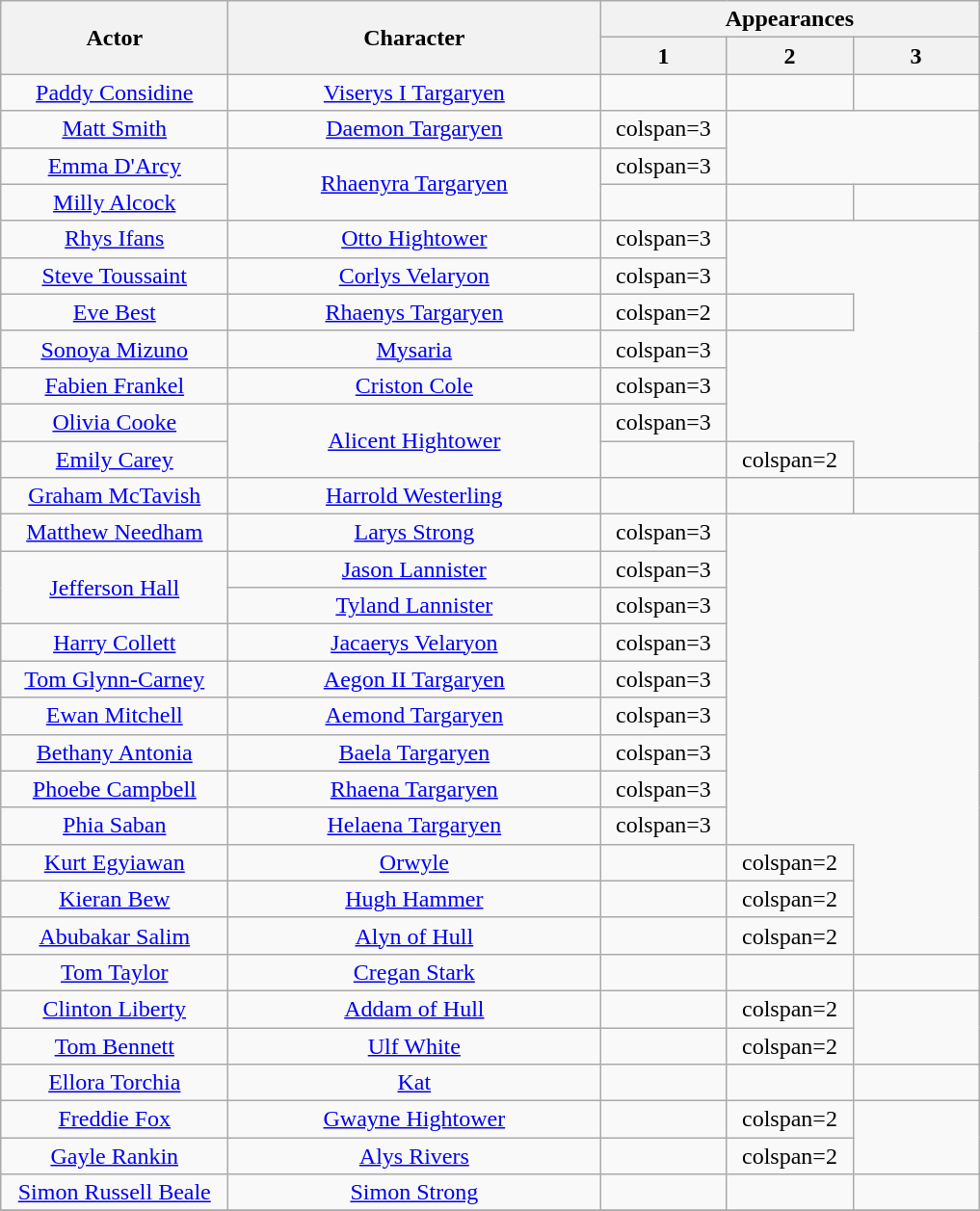<table class="wikitable" style="text-align:center;">
<tr>
<th rowspan=2 style="width:150px;">Actor</th>
<th rowspan=2 style="width:250px;">Character</th>
<th colspan=3>Appearances</th>
</tr>
<tr>
<th style="width:80px;">1</th>
<th style="width:80px;">2</th>
<th style="width:80px;">3</th>
</tr>
<tr>
<td><a href='#'>Paddy Considine</a></td>
<td><a href='#'>Viserys I Targaryen</a></td>
<td></td>
<td></td>
<td></td>
</tr>
<tr>
<td><a href='#'>Matt Smith</a></td>
<td><a href='#'>Daemon Targaryen</a></td>
<td>colspan=3 </td>
</tr>
<tr>
<td><a href='#'>Emma D'Arcy</a></td>
<td rowspan=2><a href='#'>Rhaenyra Targaryen</a></td>
<td>colspan=3 </td>
</tr>
<tr>
<td><a href='#'>Milly Alcock</a></td>
<td></td>
<td></td>
<td></td>
</tr>
<tr>
<td><a href='#'>Rhys Ifans</a></td>
<td><a href='#'>Otto Hightower</a></td>
<td>colspan=3 </td>
</tr>
<tr>
<td><a href='#'>Steve Toussaint</a></td>
<td><a href='#'>Corlys Velaryon</a></td>
<td>colspan=3 </td>
</tr>
<tr>
<td><a href='#'>Eve Best</a></td>
<td><a href='#'>Rhaenys Targaryen</a></td>
<td>colspan=2 </td>
<td></td>
</tr>
<tr>
<td><a href='#'>Sonoya Mizuno</a></td>
<td><a href='#'>Mysaria</a></td>
<td>colspan=3 </td>
</tr>
<tr>
<td><a href='#'>Fabien Frankel</a></td>
<td><a href='#'>Criston Cole</a></td>
<td>colspan=3 </td>
</tr>
<tr>
<td><a href='#'>Olivia Cooke</a></td>
<td rowspan=2><a href='#'>Alicent Hightower</a></td>
<td>colspan=3 </td>
</tr>
<tr>
<td><a href='#'>Emily Carey</a></td>
<td></td>
<td>colspan=2 </td>
</tr>
<tr>
<td><a href='#'>Graham McTavish</a></td>
<td><a href='#'>Harrold Westerling</a></td>
<td></td>
<td></td>
<td></td>
</tr>
<tr>
<td><a href='#'>Matthew Needham</a></td>
<td><a href='#'>Larys Strong</a></td>
<td>colspan=3 </td>
</tr>
<tr>
<td rowspan=2><a href='#'>Jefferson Hall</a></td>
<td><a href='#'>Jason Lannister</a></td>
<td>colspan=3 </td>
</tr>
<tr>
<td><a href='#'>Tyland Lannister</a></td>
<td>colspan=3 </td>
</tr>
<tr>
<td><a href='#'>Harry Collett</a></td>
<td><a href='#'>Jacaerys Velaryon</a></td>
<td>colspan=3 </td>
</tr>
<tr>
<td><a href='#'>Tom Glynn-Carney</a></td>
<td><a href='#'>Aegon II Targaryen</a></td>
<td>colspan=3 </td>
</tr>
<tr>
<td><a href='#'>Ewan Mitchell</a></td>
<td><a href='#'>Aemond Targaryen</a></td>
<td>colspan=3 </td>
</tr>
<tr>
<td><a href='#'>Bethany Antonia</a></td>
<td><a href='#'>Baela Targaryen</a></td>
<td>colspan=3 </td>
</tr>
<tr>
<td><a href='#'>Phoebe Campbell</a></td>
<td><a href='#'>Rhaena Targaryen</a></td>
<td>colspan=3 </td>
</tr>
<tr>
<td><a href='#'>Phia Saban</a></td>
<td><a href='#'>Helaena Targaryen</a></td>
<td>colspan=3 </td>
</tr>
<tr>
<td><a href='#'>Kurt Egyiawan</a></td>
<td><a href='#'>Orwyle</a></td>
<td></td>
<td>colspan=2 </td>
</tr>
<tr>
<td><a href='#'>Kieran Bew</a></td>
<td><a href='#'>Hugh Hammer</a></td>
<td></td>
<td>colspan=2 </td>
</tr>
<tr>
<td><a href='#'>Abubakar Salim</a></td>
<td><a href='#'>Alyn of Hull</a></td>
<td></td>
<td>colspan=2 </td>
</tr>
<tr>
<td><a href='#'>Tom Taylor</a></td>
<td><a href='#'>Cregan Stark</a></td>
<td></td>
<td></td>
<td></td>
</tr>
<tr>
<td><a href='#'>Clinton Liberty</a></td>
<td><a href='#'>Addam of Hull</a></td>
<td></td>
<td>colspan=2 </td>
</tr>
<tr>
<td><a href='#'>Tom Bennett</a></td>
<td><a href='#'>Ulf White</a></td>
<td></td>
<td>colspan=2 </td>
</tr>
<tr>
<td><a href='#'>Ellora Torchia</a></td>
<td><a href='#'>Kat</a></td>
<td></td>
<td></td>
<td></td>
</tr>
<tr>
<td><a href='#'>Freddie Fox</a></td>
<td><a href='#'>Gwayne Hightower</a></td>
<td></td>
<td>colspan=2 </td>
</tr>
<tr>
<td><a href='#'>Gayle Rankin</a></td>
<td><a href='#'>Alys Rivers</a></td>
<td></td>
<td>colspan=2 </td>
</tr>
<tr>
<td><a href='#'>Simon Russell Beale</a></td>
<td><a href='#'>Simon Strong</a></td>
<td></td>
<td></td>
<td></td>
</tr>
<tr>
</tr>
</table>
